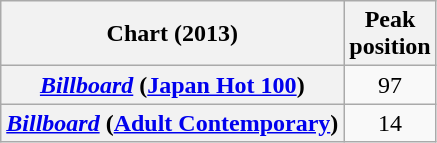<table class="wikitable plainrowheaders" style="text-align:center;">
<tr>
<th scope="col">Chart (2013)</th>
<th scope="col">Peak<br>position</th>
</tr>
<tr>
<th scope="row"><em><a href='#'>Billboard</a></em> (<a href='#'>Japan Hot 100</a>)</th>
<td>97</td>
</tr>
<tr>
<th scope="row"><em><a href='#'>Billboard</a></em> (<a href='#'>Adult Contemporary</a>)</th>
<td>14</td>
</tr>
</table>
